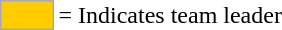<table>
<tr>
<td style="background:#fc0; border:1px solid #aaa; width:2em;"></td>
<td>= Indicates team leader</td>
</tr>
</table>
